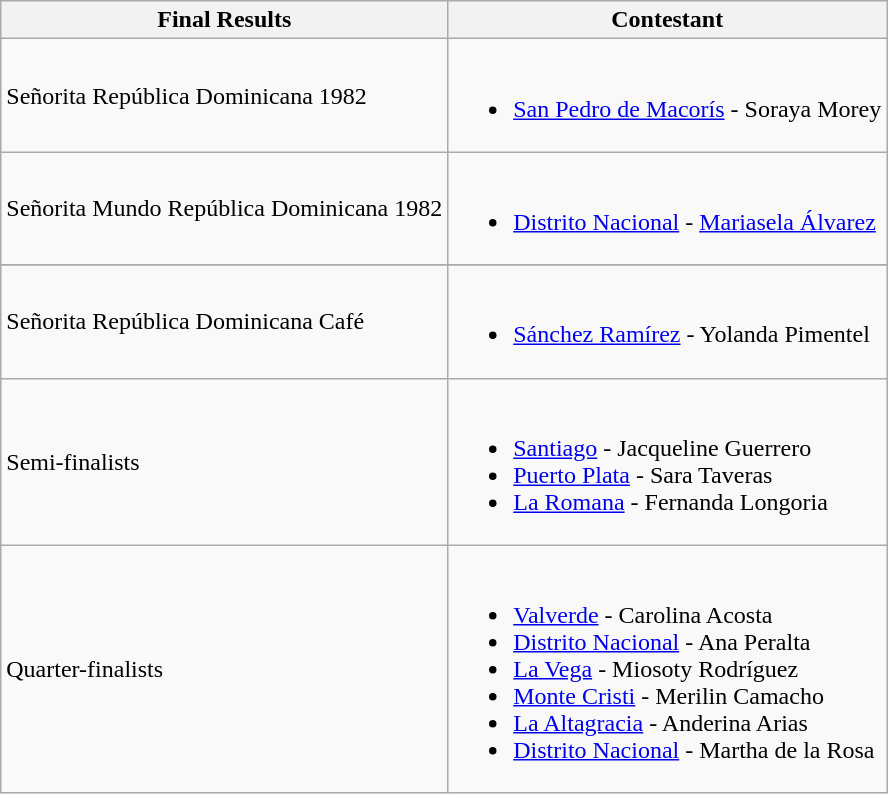<table class="wikitable">
<tr>
<th>Final Results</th>
<th>Contestant</th>
</tr>
<tr>
<td>Señorita República Dominicana 1982</td>
<td><br><ul><li><a href='#'>San Pedro de Macorís</a> - Soraya Morey</li></ul></td>
</tr>
<tr>
<td>Señorita Mundo República Dominicana 1982</td>
<td><br><ul><li><a href='#'>Distrito Nacional</a> - <a href='#'>Mariasela Álvarez</a></li></ul></td>
</tr>
<tr>
</tr>
<tr>
<td>Señorita República Dominicana Café</td>
<td><br><ul><li><a href='#'>Sánchez Ramírez</a> - Yolanda Pimentel</li></ul></td>
</tr>
<tr>
<td>Semi-finalists</td>
<td><br><ul><li><a href='#'>Santiago</a> - Jacqueline Guerrero</li><li><a href='#'>Puerto Plata</a> - Sara Taveras</li><li><a href='#'>La Romana</a> - Fernanda Longoria</li></ul></td>
</tr>
<tr>
<td>Quarter-finalists</td>
<td><br><ul><li><a href='#'>Valverde</a> - Carolina Acosta</li><li><a href='#'>Distrito Nacional</a> - Ana Peralta</li><li><a href='#'>La Vega</a> - Miosoty Rodríguez</li><li><a href='#'>Monte Cristi</a> - Merilin Camacho</li><li><a href='#'>La Altagracia</a> - Anderina Arias</li><li><a href='#'>Distrito Nacional</a> - Martha de la Rosa</li></ul></td>
</tr>
</table>
